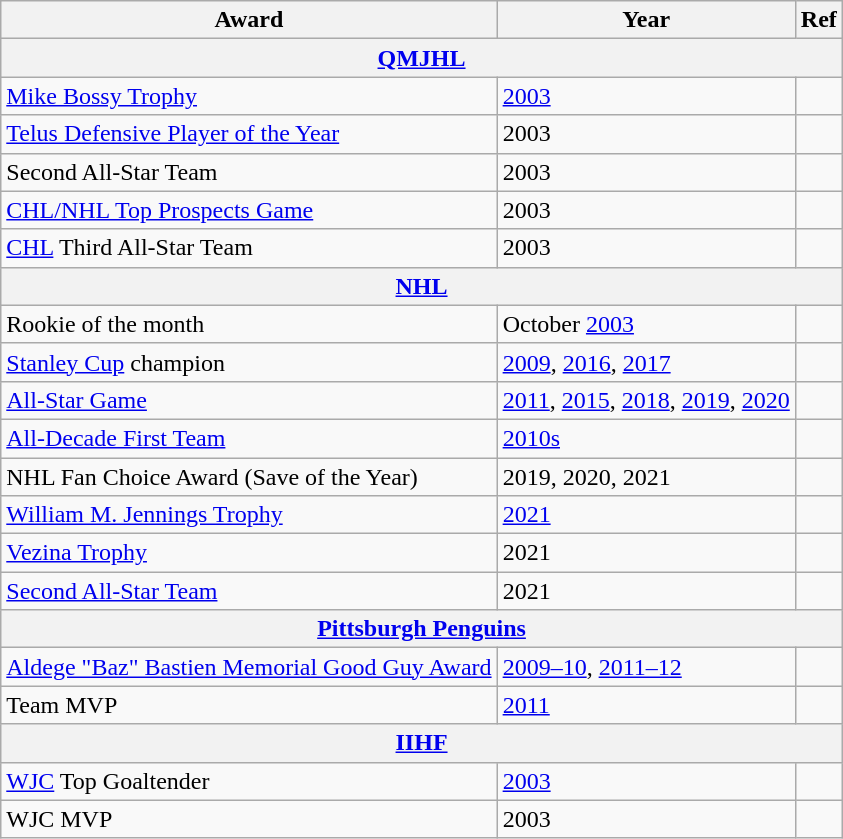<table class="wikitable">
<tr>
<th>Award</th>
<th>Year</th>
<th>Ref</th>
</tr>
<tr>
<th colspan="3"><a href='#'>QMJHL</a></th>
</tr>
<tr>
<td><a href='#'>Mike Bossy Trophy</a></td>
<td><a href='#'>2003</a></td>
<td></td>
</tr>
<tr>
<td><a href='#'>Telus Defensive Player of the Year</a></td>
<td>2003</td>
<td></td>
</tr>
<tr>
<td>Second All-Star Team</td>
<td>2003</td>
<td></td>
</tr>
<tr>
<td><a href='#'>CHL/NHL Top Prospects Game</a></td>
<td>2003</td>
<td></td>
</tr>
<tr>
<td><a href='#'>CHL</a> Third All-Star Team</td>
<td>2003</td>
<td></td>
</tr>
<tr>
<th colspan="3"><a href='#'>NHL</a></th>
</tr>
<tr>
<td>Rookie of the month</td>
<td>October <a href='#'>2003</a></td>
<td></td>
</tr>
<tr>
<td><a href='#'>Stanley Cup</a> champion</td>
<td><a href='#'>2009</a>, <a href='#'>2016</a>, <a href='#'>2017</a></td>
<td></td>
</tr>
<tr>
<td><a href='#'>All-Star Game</a></td>
<td><a href='#'>2011</a>, <a href='#'>2015</a>, <a href='#'>2018</a>, <a href='#'>2019</a>, <a href='#'>2020</a></td>
<td></td>
</tr>
<tr>
<td><a href='#'>All-Decade First Team</a></td>
<td><a href='#'>2010s</a></td>
<td></td>
</tr>
<tr>
<td>NHL Fan Choice Award (Save of the Year)</td>
<td>2019, 2020, 2021</td>
<td></td>
</tr>
<tr>
<td><a href='#'>William M. Jennings Trophy</a></td>
<td><a href='#'>2021</a></td>
<td></td>
</tr>
<tr>
<td><a href='#'>Vezina Trophy</a></td>
<td>2021</td>
<td></td>
</tr>
<tr>
<td><a href='#'>Second All-Star Team</a></td>
<td>2021</td>
<td></td>
</tr>
<tr>
<th colspan="3"><a href='#'>Pittsburgh Penguins</a></th>
</tr>
<tr>
<td><a href='#'>Aldege "Baz" Bastien Memorial Good Guy Award</a></td>
<td><a href='#'>2009–10</a>, <a href='#'>2011–12</a></td>
<td></td>
</tr>
<tr>
<td>Team MVP</td>
<td><a href='#'>2011</a></td>
<td></td>
</tr>
<tr>
<th colspan="3"><a href='#'>IIHF</a></th>
</tr>
<tr>
<td><a href='#'>WJC</a> Top Goaltender</td>
<td><a href='#'>2003</a></td>
<td></td>
</tr>
<tr>
<td>WJC MVP</td>
<td>2003</td>
<td></td>
</tr>
</table>
